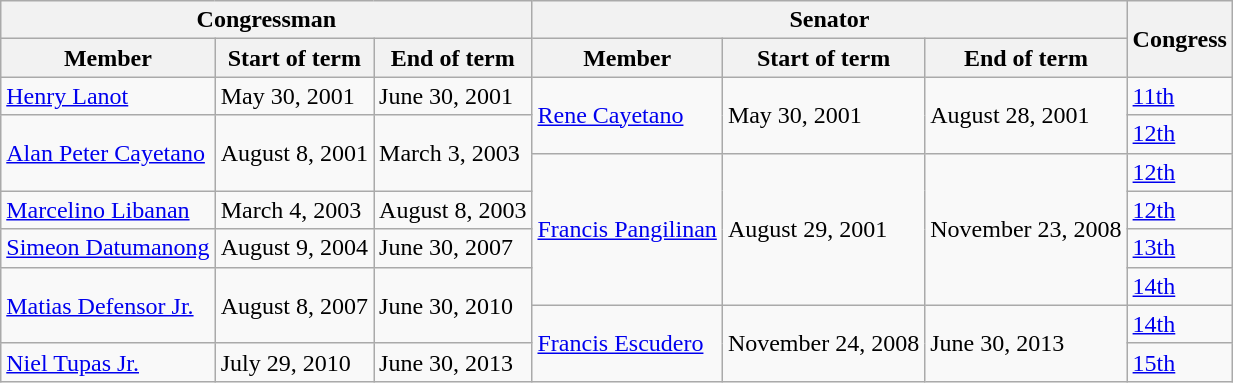<table class="wikitable">
<tr>
<th colspan="3">Congressman</th>
<th colspan="3">Senator</th>
<th rowspan="2">Congress</th>
</tr>
<tr>
<th>Member</th>
<th>Start of term</th>
<th>End of term</th>
<th>Member</th>
<th>Start of term</th>
<th>End of term</th>
</tr>
<tr>
<td><a href='#'>Henry Lanot</a></td>
<td>May 30, 2001</td>
<td>June 30, 2001</td>
<td rowspan="2"><a href='#'>Rene Cayetano</a></td>
<td rowspan="2">May 30, 2001</td>
<td rowspan="2">August 28, 2001</td>
<td><a href='#'>11th</a></td>
</tr>
<tr>
<td rowspan="2"><a href='#'>Alan Peter Cayetano</a></td>
<td rowspan="2">August 8, 2001</td>
<td rowspan="2">March 3, 2003</td>
<td><a href='#'>12th</a></td>
</tr>
<tr>
<td rowspan="4"><a href='#'>Francis Pangilinan</a></td>
<td rowspan="4">August 29, 2001</td>
<td rowspan="4">November 23, 2008</td>
<td><a href='#'>12th</a></td>
</tr>
<tr>
<td><a href='#'>Marcelino Libanan</a></td>
<td>March 4, 2003</td>
<td>August 8, 2003</td>
<td><a href='#'>12th</a></td>
</tr>
<tr>
<td><a href='#'>Simeon Datumanong</a></td>
<td>August 9, 2004</td>
<td>June 30, 2007</td>
<td><a href='#'>13th</a></td>
</tr>
<tr>
<td rowspan="2"><a href='#'>Matias Defensor Jr.</a></td>
<td rowspan="2">August 8, 2007</td>
<td rowspan="2">June 30, 2010</td>
<td><a href='#'>14th</a></td>
</tr>
<tr>
<td rowspan="2"><a href='#'>Francis Escudero</a></td>
<td rowspan="2">November 24, 2008</td>
<td rowspan="2">June 30, 2013</td>
<td><a href='#'>14th</a></td>
</tr>
<tr>
<td><a href='#'>Niel Tupas Jr.</a></td>
<td>July 29, 2010</td>
<td>June 30, 2013</td>
<td><a href='#'>15th</a></td>
</tr>
</table>
